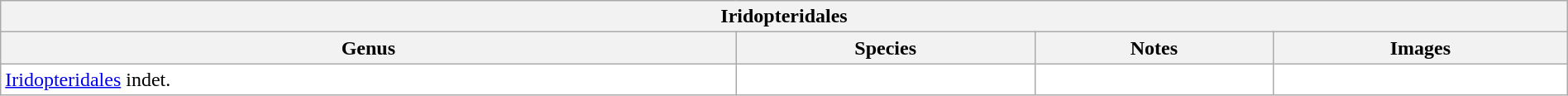<table class="wikitable sortable" style="background:white; width:100%;">
<tr>
<th colspan="4" align="center">Iridopteridales</th>
</tr>
<tr>
<th>Genus</th>
<th>Species</th>
<th>Notes</th>
<th>Images</th>
</tr>
<tr>
<td><a href='#'>Iridopteridales</a> indet.</td>
<td></td>
<td></td>
<td></td>
</tr>
</table>
